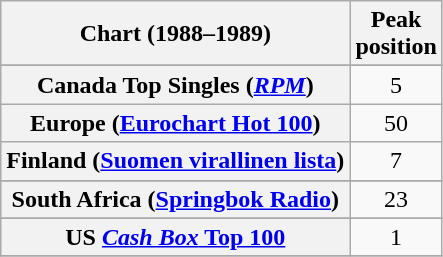<table class="wikitable sortable plainrowheaders" style="text-align:center">
<tr>
<th>Chart (1988–1989)</th>
<th>Peak<br>position</th>
</tr>
<tr>
</tr>
<tr>
</tr>
<tr>
<th scope="row">Canada Top Singles (<em><a href='#'>RPM</a></em>)</th>
<td>5</td>
</tr>
<tr>
<th scope="row">Europe (<a href='#'>Eurochart Hot 100</a>)</th>
<td>50</td>
</tr>
<tr>
<th scope=row>Finland (<a href='#'>Suomen virallinen lista</a>)</th>
<td>7</td>
</tr>
<tr>
</tr>
<tr>
</tr>
<tr>
</tr>
<tr>
</tr>
<tr>
<th scope="row">South Africa (<a href='#'>Springbok Radio</a>)</th>
<td>23</td>
</tr>
<tr>
</tr>
<tr>
</tr>
<tr>
</tr>
<tr>
</tr>
<tr>
</tr>
<tr>
<th scope="row">US <a href='#'><em>Cash Box</em> Top 100</a></th>
<td style="text-align:center">1</td>
</tr>
<tr>
</tr>
</table>
